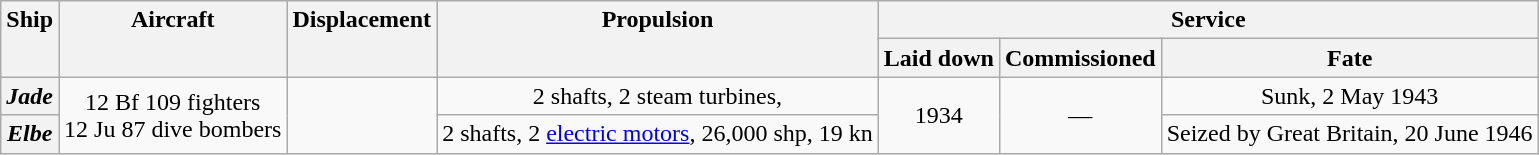<table class="wikitable plainrowheaders" style="text-align: center;">
<tr valign="top">
<th scope="col" rowspan="2">Ship</th>
<th scope="col" rowspan="2">Aircraft</th>
<th scope="col" rowspan="2">Displacement</th>
<th scope="col" rowspan="2">Propulsion</th>
<th scope="col" colspan="3">Service</th>
</tr>
<tr valign="top">
<th scope="col">Laid down</th>
<th scope="col">Commissioned</th>
<th scope="col">Fate</th>
</tr>
<tr valign="center">
<th scope="row"><em>Jade</em></th>
<td rowspan="2">12 Bf 109 fighters<br>12 Ju 87 dive bombers</td>
<td rowspan="2"></td>
<td>2 shafts, 2 steam turbines, </td>
<td rowspan="2">1934</td>
<td rowspan="2">—</td>
<td>Sunk, 2 May 1943</td>
</tr>
<tr valign="center">
<th scope="row"><em>Elbe</em></th>
<td>2 shafts, 2 <a href='#'>electric motors</a>, 26,000 shp, 19 kn</td>
<td>Seized by Great Britain, 20 June 1946</td>
</tr>
</table>
